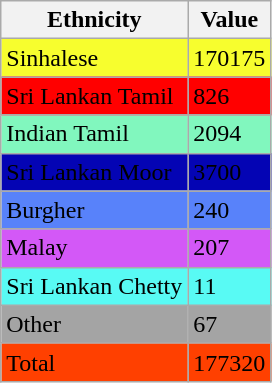<table class="wikitable">
<tr>
<th>Ethnicity</th>
<th>Value</th>
</tr>
<tr>
<td style="background: #F7FE2E">Sinhalese</td>
<td style="background: #F7FE2E">170175</td>
</tr>
<tr>
<td style="background: #FF0000">Sri Lankan Tamil</td>
<td style="background: #FF0000">826</td>
</tr>
<tr>
<td style="background: #81F7BE">Indian Tamil</td>
<td style="background: #81F7BE">2094</td>
</tr>
<tr>
<td style="background: #0404B4">Sri Lankan Moor</td>
<td style="background: #0404B4">3700</td>
</tr>
<tr>
<td style="background: #5882FA">Burgher</td>
<td style="background: #5882FA">240</td>
</tr>
<tr>
<td style="background: #D358F7">Malay</td>
<td style="background: #D358F7">207</td>
</tr>
<tr>
<td style="background: #58FAF4">Sri Lankan Chetty</td>
<td style="background: #58FAF4">11</td>
</tr>
<tr>
<td style="background: #A4A4A4">Other</td>
<td style="background: #A4A4A4">67</td>
</tr>
<tr>
<td style="background:#FF4000">Total</td>
<td style="background:#FF4000">177320</td>
</tr>
</table>
